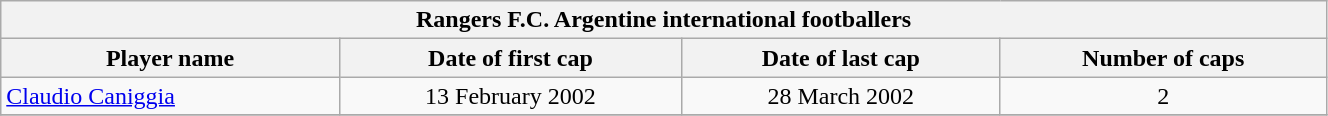<table class="wikitable plainrowheaders" style="width: 70%;">
<tr>
<th colspan=5>Rangers F.C. Argentine international footballers </th>
</tr>
<tr>
<th scope="col">Player name</th>
<th scope="col">Date of first cap</th>
<th scope="col">Date of last cap</th>
<th scope="col">Number of caps</th>
</tr>
<tr>
<td><a href='#'>Claudio Caniggia</a></td>
<td align="center">13 February 2002</td>
<td align="center">28 March 2002</td>
<td align="center">2</td>
</tr>
<tr>
</tr>
</table>
